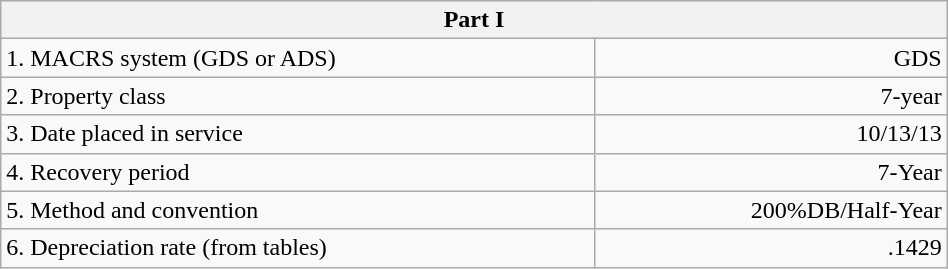<table class="wikitable" style="width: 50%">
<tr>
<th colspan="2">Part I</th>
</tr>
<tr>
<td>1. MACRS system (GDS or ADS)</td>
<td align="right">GDS</td>
</tr>
<tr>
<td>2. Property class</td>
<td align="right">7-year</td>
</tr>
<tr>
<td>3. Date placed in service</td>
<td align="right">10/13/13</td>
</tr>
<tr>
<td>4. Recovery period</td>
<td align="right">7-Year</td>
</tr>
<tr>
<td>5. Method and convention</td>
<td align="right">200%DB/Half-Year</td>
</tr>
<tr>
<td>6. Depreciation rate (from tables)</td>
<td align="right">.1429</td>
</tr>
</table>
